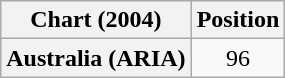<table class="wikitable plainrowheaders" style="text-align:center">
<tr>
<th scope="col">Chart (2004)</th>
<th scope="col">Position</th>
</tr>
<tr>
<th scope="row">Australia (ARIA)</th>
<td>96</td>
</tr>
</table>
